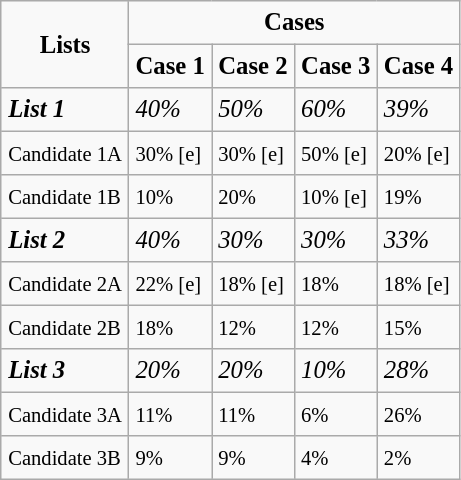<table border=1 cellpadding=4 cellspacing=2 style="margin: 0.5em 1em 1em 1em; background: #f9f9f9; border: 1px #aaaaaa solid; border-collapse: collapse; font-size: 103%;">
<tr>
<th rowspan="2">Lists</th>
<th colspan="4">Cases</th>
</tr>
<tr>
<th>Case 1</th>
<th>Case 2</th>
<th>Case 3</th>
<th>Case 4</th>
</tr>
<tr>
<td><strong><em>List 1</em></strong></td>
<td><em>40%</em></td>
<td><em>50%</em></td>
<td><em>60%</em></td>
<td><em>39%</em></td>
</tr>
<tr>
<td><small>Candidate 1A</small></td>
<td><small>30% [e]</small></td>
<td><small>30% [e]</small></td>
<td><small>50% [e]</small></td>
<td><small>20% [e]</small></td>
</tr>
<tr>
<td><small>Candidate 1B</small></td>
<td><small>10%</small></td>
<td><small>20%</small></td>
<td><small>10% [e]</small></td>
<td><small>19%</small></td>
</tr>
<tr>
<td><strong><em>List 2</em></strong></td>
<td><em>40%</em></td>
<td><em>30%</em></td>
<td><em>30%</em></td>
<td><em>33%</em></td>
</tr>
<tr>
<td><small>Candidate 2A</small></td>
<td><small>22% [e]</small></td>
<td><small>18% [e]</small></td>
<td><small>18%</small></td>
<td><small>18% [e]</small></td>
</tr>
<tr>
<td><small>Candidate 2B</small></td>
<td><small>18%</small></td>
<td><small>12%</small></td>
<td><small>12%</small></td>
<td><small>15%</small></td>
</tr>
<tr>
<td><strong><em>List 3</em></strong></td>
<td><em>20%</em></td>
<td><em>20%</em></td>
<td><em>10%</em></td>
<td><em>28%</em></td>
</tr>
<tr>
<td><small>Candidate 3A</small></td>
<td><small>11%</small></td>
<td><small>11%</small></td>
<td><small>6%</small></td>
<td><small>26%</small></td>
</tr>
<tr>
<td><small>Candidate 3B</small></td>
<td><small>9%</small></td>
<td><small>9%</small></td>
<td><small>4%</small></td>
<td><small>2%</small></td>
</tr>
</table>
